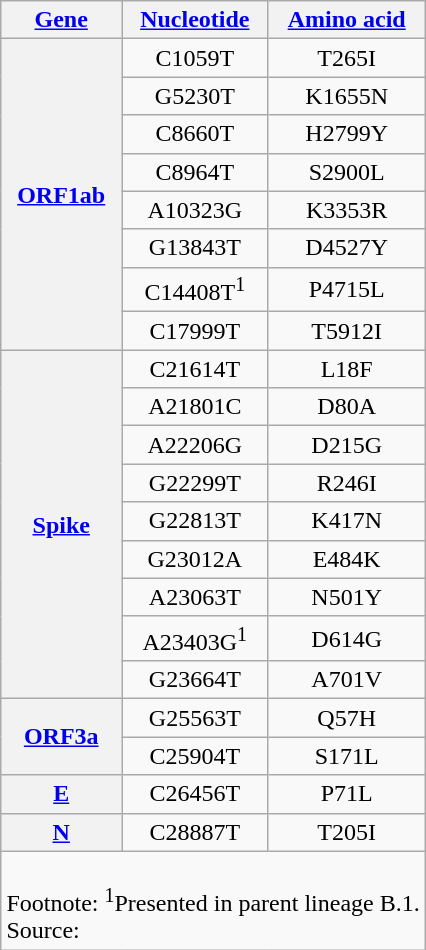<table class="wikitable mw-collapsible autocollapse" align="right" style="text-align: center;">
<tr>
<th><a href='#'>Gene</a></th>
<th><a href='#'>Nucleotide</a></th>
<th><a href='#'>Amino acid</a></th>
</tr>
<tr>
<th rowspan="8"><a href='#'>ORF1ab</a></th>
<td>C1059T</td>
<td>T265I</td>
</tr>
<tr>
<td>G5230T</td>
<td>K1655N</td>
</tr>
<tr>
<td>C8660T</td>
<td>H2799Y</td>
</tr>
<tr>
<td>C8964T</td>
<td>S2900L</td>
</tr>
<tr>
<td>A10323G</td>
<td>K3353R</td>
</tr>
<tr>
<td>G13843T</td>
<td>D4527Y</td>
</tr>
<tr>
<td>C14408T<sup>1</sup></td>
<td>P4715L</td>
</tr>
<tr>
<td>C17999T</td>
<td>T5912I</td>
</tr>
<tr>
<th rowspan="9"><a href='#'>Spike</a></th>
<td>C21614T</td>
<td>L18F</td>
</tr>
<tr>
<td>A21801C</td>
<td>D80A</td>
</tr>
<tr>
<td>A22206G</td>
<td>D215G</td>
</tr>
<tr>
<td>G22299T</td>
<td>R246I</td>
</tr>
<tr>
<td>G22813T</td>
<td>K417N</td>
</tr>
<tr>
<td>G23012A</td>
<td>E484K</td>
</tr>
<tr>
<td>A23063T</td>
<td>N501Y</td>
</tr>
<tr>
<td>A23403G<sup>1</sup></td>
<td>D614G</td>
</tr>
<tr>
<td>G23664T</td>
<td>A701V</td>
</tr>
<tr>
<th rowspan="2"><a href='#'>ORF3a</a></th>
<td>G25563T</td>
<td>Q57H</td>
</tr>
<tr>
<td>C25904T</td>
<td>S171L</td>
</tr>
<tr>
<th><a href='#'>E</a></th>
<td>C26456T</td>
<td>P71L</td>
</tr>
<tr>
<th><a href='#'>N</a></th>
<td>C28887T</td>
<td>T205I</td>
</tr>
<tr style="text-align:left;" class="sortbottom">
<td colspan="3"><br>Footnote: <sup>1</sup>Presented in parent lineage B.1.<br>Source: </td>
</tr>
</table>
